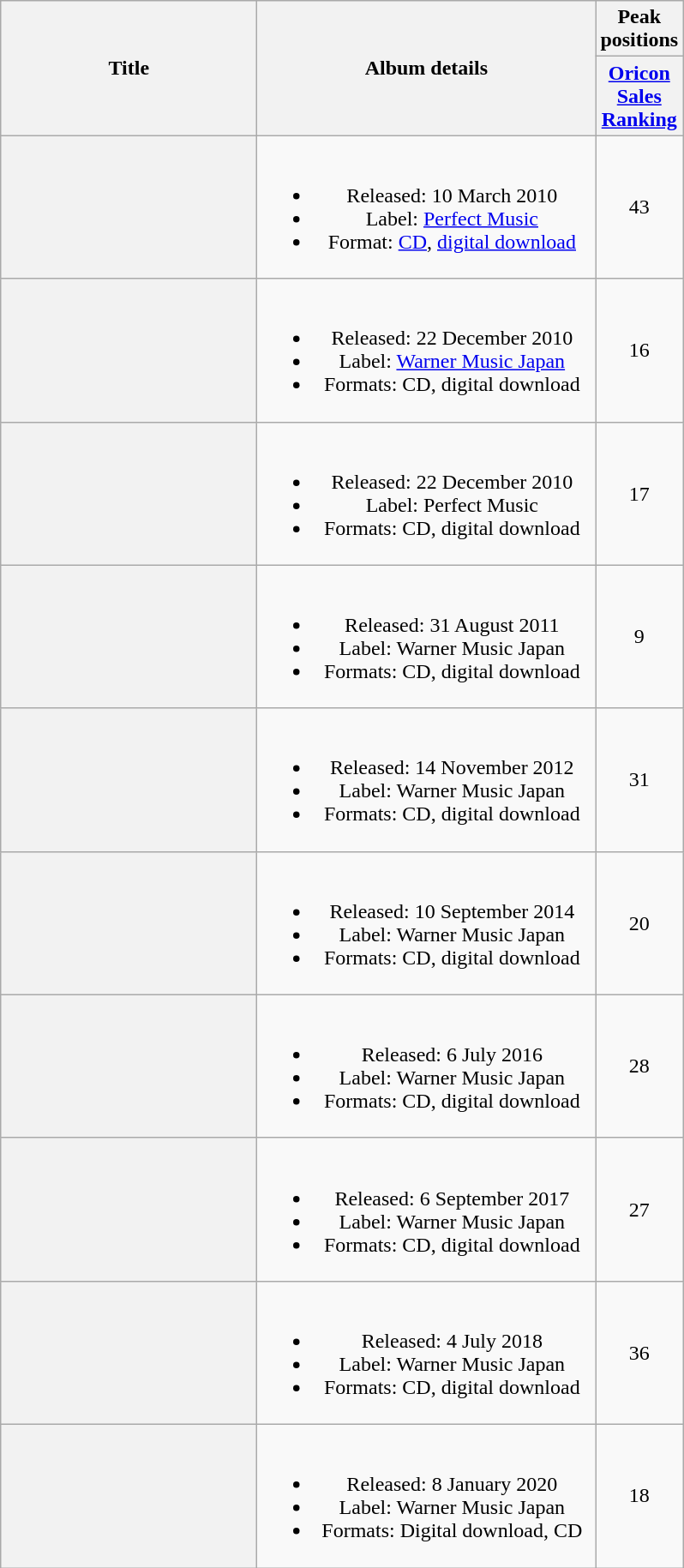<table class="wikitable plainrowheaders" style="text-align:center;">
<tr>
<th style="width:12em;" rowspan="2">Title</th>
<th style="width:16em;" rowspan="2">Album details</th>
<th colspan="1">Peak positions</th>
</tr>
<tr>
<th style="width:2.5em;"><a href='#'>Oricon Sales Ranking</a></th>
</tr>
<tr>
<th scope="row"></th>
<td><br><ul><li>Released: 10 March 2010</li><li>Label: <a href='#'>Perfect Music</a></li><li>Format: <a href='#'>CD</a>, <a href='#'>digital download</a></li></ul></td>
<td>43</td>
</tr>
<tr>
<th scope="row"></th>
<td><br><ul><li>Released: 22 December 2010</li><li>Label: <a href='#'>Warner Music Japan</a></li><li>Formats: CD, digital download</li></ul></td>
<td>16</td>
</tr>
<tr>
<th scope="row"></th>
<td><br><ul><li>Released: 22 December 2010</li><li>Label: Perfect Music</li><li>Formats: CD, digital download</li></ul></td>
<td>17</td>
</tr>
<tr>
<th scope="row"></th>
<td><br><ul><li>Released: 31 August 2011</li><li>Label: Warner Music Japan</li><li>Formats: CD, digital download</li></ul></td>
<td>9</td>
</tr>
<tr>
<th scope="row"></th>
<td><br><ul><li>Released: 14 November 2012</li><li>Label: Warner Music Japan</li><li>Formats: CD, digital download</li></ul></td>
<td>31</td>
</tr>
<tr>
<th scope="row"></th>
<td><br><ul><li>Released: 10 September 2014</li><li>Label: Warner Music Japan</li><li>Formats: CD, digital download</li></ul></td>
<td>20</td>
</tr>
<tr>
<th scope="row"></th>
<td><br><ul><li>Released: 6 July 2016</li><li>Label: Warner Music Japan</li><li>Formats: CD, digital download</li></ul></td>
<td>28</td>
</tr>
<tr>
<th scope="row"></th>
<td><br><ul><li>Released: 6 September 2017</li><li>Label: Warner Music Japan</li><li>Formats: CD, digital download</li></ul></td>
<td>27</td>
</tr>
<tr>
<th scope="row"></th>
<td><br><ul><li>Released: 4 July 2018</li><li>Label: Warner Music Japan</li><li>Formats: CD, digital download</li></ul></td>
<td>36</td>
</tr>
<tr>
<th scope="row"></th>
<td><br><ul><li>Released: 8 January 2020</li><li>Label: Warner Music Japan</li><li>Formats: Digital download, CD</li></ul></td>
<td>18</td>
</tr>
</table>
